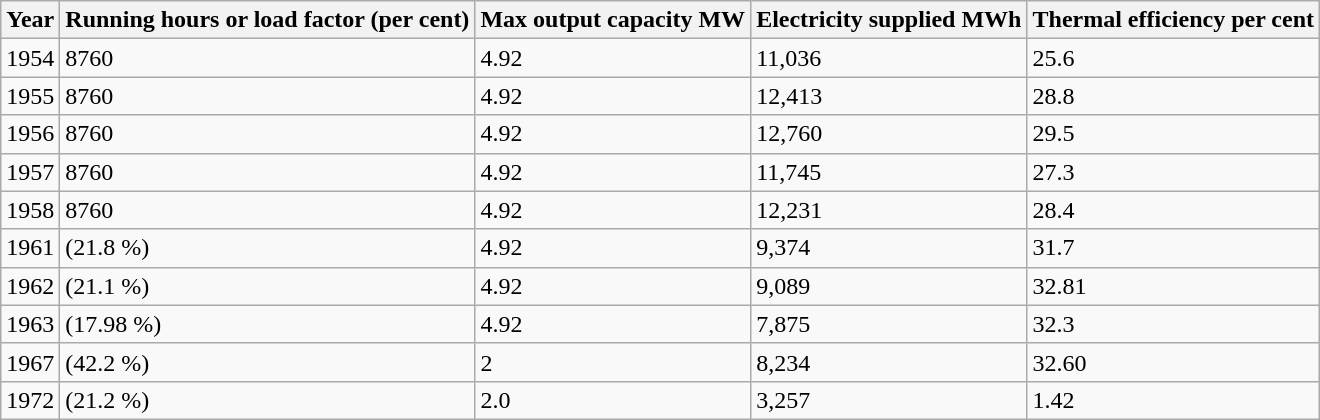<table class="wikitable">
<tr>
<th>Year</th>
<th>Running hours or load factor (per cent)</th>
<th>Max output capacity MW</th>
<th>Electricity supplied MWh</th>
<th>Thermal efficiency per cent</th>
</tr>
<tr>
<td>1954</td>
<td>8760</td>
<td>4.92</td>
<td>11,036</td>
<td>25.6</td>
</tr>
<tr>
<td>1955</td>
<td>8760</td>
<td>4.92</td>
<td>12,413</td>
<td>28.8</td>
</tr>
<tr>
<td>1956</td>
<td>8760</td>
<td>4.92</td>
<td>12,760</td>
<td>29.5</td>
</tr>
<tr>
<td>1957</td>
<td>8760</td>
<td>4.92</td>
<td>11,745</td>
<td>27.3</td>
</tr>
<tr>
<td>1958</td>
<td>8760</td>
<td>4.92</td>
<td>12,231</td>
<td>28.4</td>
</tr>
<tr>
<td>1961</td>
<td>(21.8 %)</td>
<td>4.92</td>
<td>9,374</td>
<td>31.7</td>
</tr>
<tr>
<td>1962</td>
<td>(21.1 %)</td>
<td>4.92</td>
<td>9,089</td>
<td>32.81</td>
</tr>
<tr>
<td>1963</td>
<td>(17.98 %)</td>
<td>4.92</td>
<td>7,875</td>
<td>32.3</td>
</tr>
<tr>
<td>1967</td>
<td>(42.2 %)</td>
<td>2</td>
<td>8,234</td>
<td>32.60</td>
</tr>
<tr>
<td>1972</td>
<td>(21.2 %)</td>
<td>2.0</td>
<td>3,257</td>
<td>1.42</td>
</tr>
</table>
